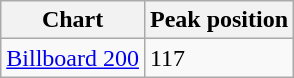<table class="wikitable">
<tr>
<th>Chart</th>
<th>Peak position</th>
</tr>
<tr>
<td align="left" valign="top"><a href='#'>Billboard 200</a></td>
<td align="left" valign="top">117</td>
</tr>
</table>
